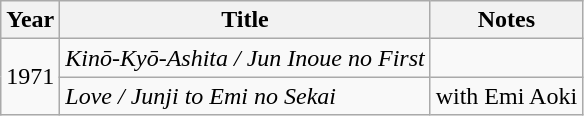<table class="wikitable">
<tr>
<th>Year</th>
<th>Title</th>
<th>Notes</th>
</tr>
<tr>
<td rowspan="2">1971</td>
<td><em>Kinō-Kyō-Ashita / Jun Inoue no First</em></td>
<td></td>
</tr>
<tr>
<td><em>Love / Junji to Emi no Sekai</em></td>
<td>with Emi Aoki</td>
</tr>
</table>
